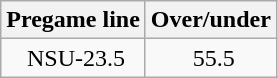<table class="wikitable">
<tr align="center">
<th style=>Pregame line</th>
<th style=>Over/under</th>
</tr>
<tr align="center">
<td> NSU-23.5</td>
<td> 55.5</td>
</tr>
</table>
